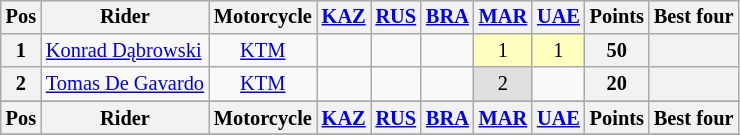<table class="wikitable" style="font-size: 85%; text-align: center; display: inline-table;">
<tr valign="top">
<th valign="middle">Pos</th>
<th valign="middle">Rider</th>
<th valign="middle">Motorcycle</th>
<th><a href='#'>KAZ</a><br></th>
<th><a href='#'>RUS</a><br></th>
<th><a href='#'>BRA</a><br></th>
<th><a href='#'>MAR</a><br></th>
<th><a href='#'>UAE</a><br></th>
<th valign="middle">Points</th>
<th valign="middle">Best four</th>
</tr>
<tr>
<th>1</th>
<td align=left> <a href='#'>Konrad Dąbrowski</a></td>
<td><a href='#'>KTM</a></td>
<td></td>
<td></td>
<td></td>
<td style="background:#ffffbf;">1</td>
<td style="background:#ffffbf;">1</td>
<th>50</th>
<th></th>
</tr>
<tr>
<th>2</th>
<td align=left> <a href='#'>Tomas De Gavardo</a></td>
<td><a href='#'>KTM</a></td>
<td></td>
<td></td>
<td></td>
<td style="background:#dfdfdf;">2</td>
<td></td>
<th>20</th>
<th></th>
</tr>
<tr>
</tr>
<tr valign="top">
<th valign="middle">Pos</th>
<th valign="middle">Rider</th>
<th valign="middle">Motorcycle</th>
<th><a href='#'>KAZ</a><br></th>
<th><a href='#'>RUS</a><br></th>
<th><a href='#'>BRA</a><br></th>
<th><a href='#'>MAR</a><br></th>
<th><a href='#'>UAE</a><br></th>
<th valign="middle">Points</th>
<th valign="middle">Best four</th>
</tr>
<tr>
</tr>
</table>
